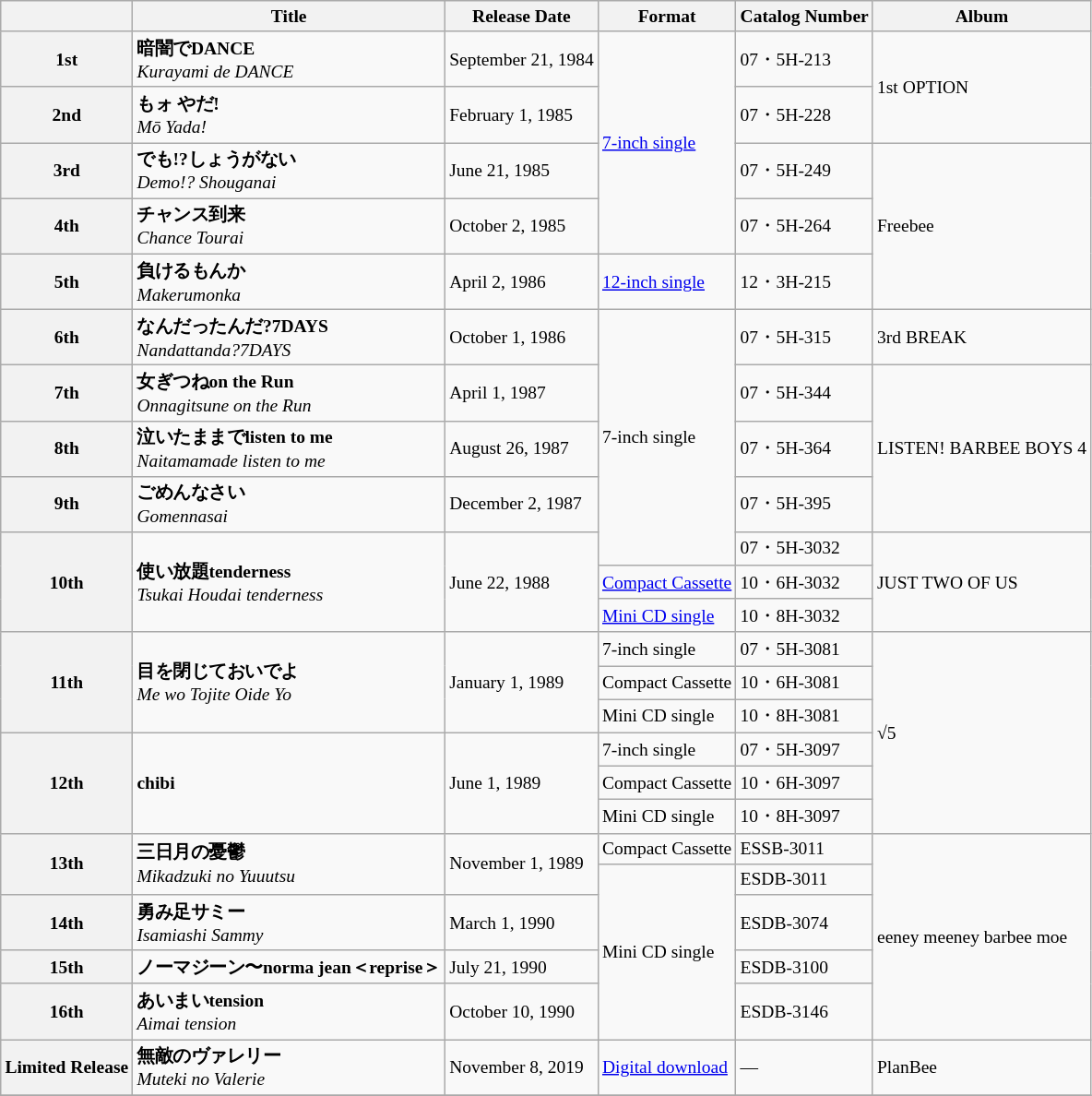<table class="wikitable" style="font-size: small;">
<tr>
<th></th>
<th>Title</th>
<th>Release Date</th>
<th>Format</th>
<th>Catalog Number</th>
<th>Album</th>
</tr>
<tr>
<th>1st</th>
<td><strong>暗闇でDANCE</strong><br><em>Kurayami de DANCE</em></td>
<td>September 21, 1984</td>
<td rowspan="4"><a href='#'>7-inch single</a></td>
<td>07・5H-213</td>
<td rowspan="2">1st OPTION</td>
</tr>
<tr>
<th>2nd</th>
<td><strong>もォ やだ!</strong><br><em>Mō Yada!</em></td>
<td>February 1, 1985</td>
<td>07・5H-228</td>
</tr>
<tr>
<th>3rd</th>
<td><strong>でも!?しょうがない</strong><br><em>Demo!? Shouganai</em></td>
<td>June 21, 1985</td>
<td>07・5H-249</td>
<td rowspan="3">Freebee</td>
</tr>
<tr>
<th>4th</th>
<td><strong>チャンス到来</strong><br><em>Chance Tourai</em></td>
<td>October 2, 1985</td>
<td>07・5H-264</td>
</tr>
<tr>
<th>5th</th>
<td><strong>負けるもんか</strong><br><em>Makerumonka</em></td>
<td>April 2, 1986</td>
<td><a href='#'>12-inch single</a></td>
<td>12・3H-215</td>
</tr>
<tr>
<th>6th</th>
<td><strong>なんだったんだ?7DAYS</strong><br><em>Nandattanda?7DAYS</em></td>
<td>October 1, 1986</td>
<td rowspan="5">7-inch single</td>
<td>07・5H-315</td>
<td>3rd BREAK</td>
</tr>
<tr>
<th>7th</th>
<td><strong>女ぎつねon the Run</strong><br><em>Onnagitsune on the Run</em></td>
<td>April 1, 1987</td>
<td>07・5H-344</td>
<td rowspan="3">LISTEN! BARBEE BOYS 4</td>
</tr>
<tr>
<th>8th</th>
<td><strong>泣いたままでlisten to me</strong><br><em>Naitamamade listen to me</em></td>
<td>August 26, 1987</td>
<td>07・5H-364</td>
</tr>
<tr>
<th>9th</th>
<td><strong>ごめんなさい</strong><br><em>Gomennasai</em></td>
<td>December 2, 1987</td>
<td>07・5H-395</td>
</tr>
<tr>
<th rowspan="3">10th</th>
<td rowspan="3"><strong>使い放題tenderness</strong><br><em>Tsukai Houdai tenderness</em></td>
<td rowspan="3">June 22, 1988</td>
<td>07・5H-3032</td>
<td rowspan="3">JUST TWO OF US</td>
</tr>
<tr>
<td><a href='#'>Compact Cassette</a></td>
<td>10・6H-3032</td>
</tr>
<tr>
<td><a href='#'>Mini CD single</a></td>
<td>10・8H-3032</td>
</tr>
<tr>
<th rowspan="3">11th</th>
<td rowspan="3"><strong>目を閉じておいでよ</strong><br><em>Me wo Tojite Oide Yo</em></td>
<td rowspan="3">January 1, 1989</td>
<td>7-inch single</td>
<td>07・5H-3081</td>
<td rowspan="6">√5</td>
</tr>
<tr>
<td>Compact Cassette</td>
<td>10・6H-3081</td>
</tr>
<tr>
<td>Mini CD single</td>
<td>10・8H-3081</td>
</tr>
<tr>
<th rowspan="3">12th</th>
<td rowspan="3"><strong>chibi</strong></td>
<td rowspan="3">June 1, 1989</td>
<td>7-inch single</td>
<td>07・5H-3097</td>
</tr>
<tr>
<td>Compact Cassette</td>
<td>10・6H-3097</td>
</tr>
<tr>
<td>Mini CD single</td>
<td>10・8H-3097</td>
</tr>
<tr>
<th rowspan="2">13th</th>
<td rowspan="2"><strong>三日月の憂鬱</strong><br><em>Mikadzuki no Yuuutsu</em></td>
<td rowspan="2">November 1, 1989</td>
<td>Compact Cassette</td>
<td>ESSB-3011</td>
<td rowspan="5">eeney meeney barbee moe</td>
</tr>
<tr>
<td rowspan="4">Mini CD single</td>
<td>ESDB-3011</td>
</tr>
<tr>
<th>14th</th>
<td><strong>勇み足サミー</strong><br><em>Isamiashi Sammy</em></td>
<td>March 1, 1990</td>
<td>ESDB-3074</td>
</tr>
<tr>
<th>15th</th>
<td><strong>ノーマジーン〜norma jean＜reprise＞</strong></td>
<td>July 21, 1990</td>
<td>ESDB-3100</td>
</tr>
<tr>
<th>16th</th>
<td><strong>あいまいtension</strong><br><em>Aimai tension</em></td>
<td>October 10, 1990</td>
<td>ESDB-3146</td>
</tr>
<tr>
<th>Limited Release</th>
<td><strong>無敵のヴァレリー</strong><br><em>Muteki no Valerie</em></td>
<td>November 8, 2019</td>
<td><a href='#'>Digital download</a></td>
<td>—</td>
<td>PlanBee</td>
</tr>
<tr>
</tr>
</table>
